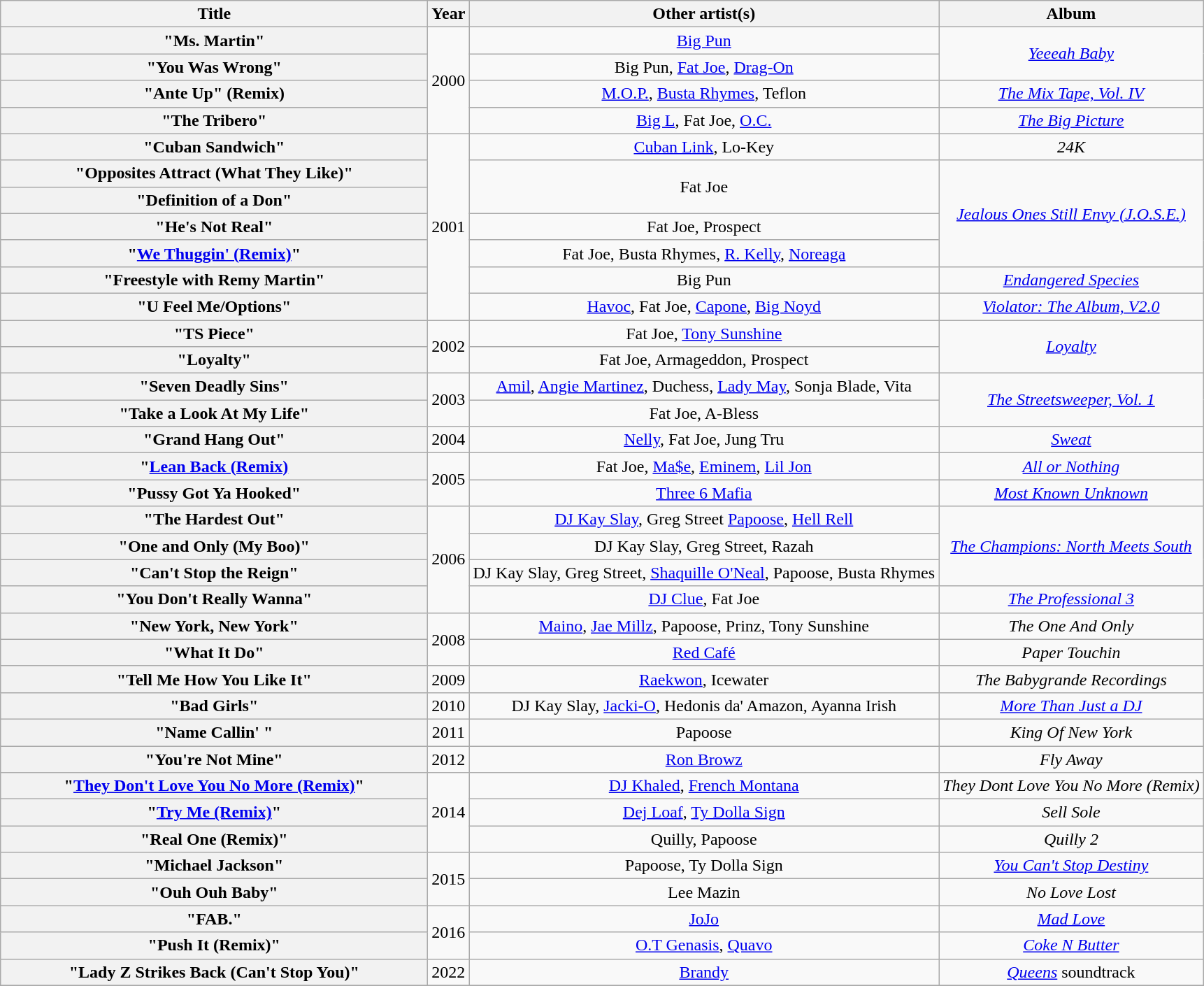<table class="wikitable plainrowheaders" style="text-align:center;">
<tr>
<th scope="col" style="width:25em;">Title</th>
<th scope="col">Year</th>
<th scope="col">Other artist(s)</th>
<th scope="col">Album</th>
</tr>
<tr>
<th scope="row">"Ms. Martin"</th>
<td rowspan="4">2000</td>
<td><a href='#'>Big Pun</a></td>
<td rowspan="2"><em><a href='#'>Yeeeah Baby</a></em></td>
</tr>
<tr>
<th scope="row">"You Was Wrong"</th>
<td>Big Pun, <a href='#'>Fat Joe</a>, <a href='#'>Drag-On</a></td>
</tr>
<tr>
<th scope="row">"Ante Up" (Remix)</th>
<td><a href='#'>M.O.P.</a>, <a href='#'>Busta Rhymes</a>, Teflon</td>
<td><em><a href='#'>The Mix Tape, Vol. IV</a></em></td>
</tr>
<tr>
<th scope="row">"The Tribero"</th>
<td><a href='#'>Big L</a>, Fat Joe, <a href='#'>O.C.</a></td>
<td><em><a href='#'>The Big Picture</a></em></td>
</tr>
<tr>
<th scope="row">"Cuban Sandwich"</th>
<td rowspan="7">2001</td>
<td><a href='#'>Cuban Link</a>, Lo-Key</td>
<td><em>24K</em></td>
</tr>
<tr>
<th scope="row">"Opposites Attract (What They Like)"</th>
<td rowspan="2">Fat Joe</td>
<td rowspan="4"><em><a href='#'>Jealous Ones Still Envy (J.O.S.E.)</a></em></td>
</tr>
<tr>
<th scope="row">"Definition of a Don"</th>
</tr>
<tr>
<th scope="row">"He's Not Real"</th>
<td>Fat Joe, Prospect</td>
</tr>
<tr>
<th scope="row">"<a href='#'>We Thuggin' (Remix)</a>"</th>
<td>Fat Joe, Busta Rhymes, <a href='#'>R. Kelly</a>, <a href='#'>Noreaga</a></td>
</tr>
<tr>
<th scope="row">"Freestyle with Remy Martin"</th>
<td>Big Pun</td>
<td><em><a href='#'>Endangered Species</a></em></td>
</tr>
<tr>
<th scope="row">"U Feel Me/Options"</th>
<td><a href='#'>Havoc</a>, Fat Joe, <a href='#'>Capone</a>, <a href='#'>Big Noyd</a></td>
<td><em><a href='#'>Violator: The Album, V2.0</a></em></td>
</tr>
<tr>
<th scope="row">"TS Piece"</th>
<td rowspan="2">2002</td>
<td>Fat Joe, <a href='#'>Tony Sunshine</a></td>
<td rowspan="2"><em><a href='#'>Loyalty</a></em></td>
</tr>
<tr>
<th scope="row">"Loyalty"</th>
<td>Fat Joe, Armageddon, Prospect</td>
</tr>
<tr>
<th scope="row">"Seven Deadly Sins"</th>
<td rowspan="2">2003</td>
<td><a href='#'>Amil</a>, <a href='#'>Angie Martinez</a>, Duchess, <a href='#'>Lady May</a>, Sonja Blade, Vita</td>
<td rowspan="2"><em><a href='#'>The Streetsweeper, Vol. 1</a></em></td>
</tr>
<tr>
<th scope="row">"Take a Look At My Life"</th>
<td>Fat Joe, A-Bless</td>
</tr>
<tr>
<th scope="row">"Grand Hang Out"</th>
<td>2004</td>
<td><a href='#'>Nelly</a>, Fat Joe, Jung Tru</td>
<td><em><a href='#'>Sweat</a></em></td>
</tr>
<tr>
<th scope="row">"<a href='#'>Lean Back (Remix)</a></th>
<td rowspan="2">2005</td>
<td>Fat Joe, <a href='#'>Ma$e</a>, <a href='#'>Eminem</a>, <a href='#'>Lil Jon</a></td>
<td><em><a href='#'>All or Nothing</a></em></td>
</tr>
<tr>
<th scope="row">"Pussy Got Ya Hooked"</th>
<td><a href='#'>Three 6 Mafia</a></td>
<td><em><a href='#'>Most Known Unknown</a></em></td>
</tr>
<tr>
<th scope="row">"The Hardest Out"</th>
<td rowspan="4">2006</td>
<td><a href='#'>DJ Kay Slay</a>, Greg Street <a href='#'>Papoose</a>, <a href='#'>Hell Rell</a></td>
<td rowspan="3"><em><a href='#'>The Champions: North Meets South</a></em></td>
</tr>
<tr>
<th scope="row">"One and Only (My Boo)"</th>
<td>DJ Kay Slay, Greg Street, Razah</td>
</tr>
<tr>
<th scope="row">"Can't Stop the Reign"</th>
<td>DJ Kay Slay, Greg Street, <a href='#'>Shaquille O'Neal</a>, Papoose, Busta Rhymes</td>
</tr>
<tr>
<th scope="row">"You Don't Really Wanna"</th>
<td><a href='#'>DJ Clue</a>, Fat Joe</td>
<td><em><a href='#'>The Professional 3</a></em></td>
</tr>
<tr>
<th scope="row">"New York, New York"</th>
<td rowspan="2">2008</td>
<td><a href='#'>Maino</a>, <a href='#'>Jae Millz</a>, Papoose, Prinz, Tony Sunshine</td>
<td><em>The One And Only</em></td>
</tr>
<tr>
<th scope="row">"What It Do"</th>
<td><a href='#'>Red Café</a></td>
<td><em>Paper Touchin</em></td>
</tr>
<tr>
<th scope="row">"Tell Me How You Like It"</th>
<td>2009</td>
<td><a href='#'>Raekwon</a>, Icewater</td>
<td><em>The Babygrande Recordings</em></td>
</tr>
<tr>
<th scope="row">"Bad Girls"</th>
<td>2010</td>
<td>DJ Kay Slay, <a href='#'>Jacki-O</a>, Hedonis da' Amazon, Ayanna Irish</td>
<td><em><a href='#'>More Than Just a DJ</a></em></td>
</tr>
<tr>
<th scope="row">"Name Callin' "</th>
<td>2011</td>
<td>Papoose</td>
<td><em>King Of New York</em></td>
</tr>
<tr>
<th scope="row">"You're Not Mine"</th>
<td>2012</td>
<td><a href='#'>Ron Browz</a></td>
<td><em>Fly Away</em></td>
</tr>
<tr>
<th scope="row">"<a href='#'>They Don't Love You No More (Remix)</a>"</th>
<td rowspan="3">2014</td>
<td><a href='#'>DJ Khaled</a>, <a href='#'>French Montana</a></td>
<td><em>They Dont Love You No More (Remix)</em></td>
</tr>
<tr>
<th scope="row">"<a href='#'>Try Me (Remix)</a>"</th>
<td><a href='#'>Dej Loaf</a>, <a href='#'>Ty Dolla Sign</a></td>
<td><em>Sell Sole</em></td>
</tr>
<tr>
<th scope="row">"Real One (Remix)"</th>
<td>Quilly, Papoose</td>
<td><em>Quilly 2</em></td>
</tr>
<tr>
<th scope="row">"Michael Jackson"</th>
<td rowspan="2">2015</td>
<td>Papoose, Ty Dolla Sign</td>
<td><em><a href='#'>You Can't Stop Destiny</a></em></td>
</tr>
<tr>
<th scope="row">"Ouh Ouh Baby"</th>
<td>Lee Mazin</td>
<td><em>No Love Lost</em></td>
</tr>
<tr>
<th scope="row">"FAB."</th>
<td rowspan="2">2016</td>
<td><a href='#'>JoJo</a></td>
<td><em><a href='#'>Mad Love</a></em></td>
</tr>
<tr>
<th scope="row">"Push It (Remix)"</th>
<td><a href='#'>O.T Genasis</a>, <a href='#'>Quavo</a></td>
<td><em><a href='#'>Coke N Butter</a></em></td>
</tr>
<tr>
<th scope="row">"Lady Z Strikes Back (Can't Stop You)"</th>
<td>2022</td>
<td><a href='#'>Brandy</a></td>
<td><em><a href='#'>Queens</a></em> soundtrack</td>
</tr>
<tr>
</tr>
</table>
